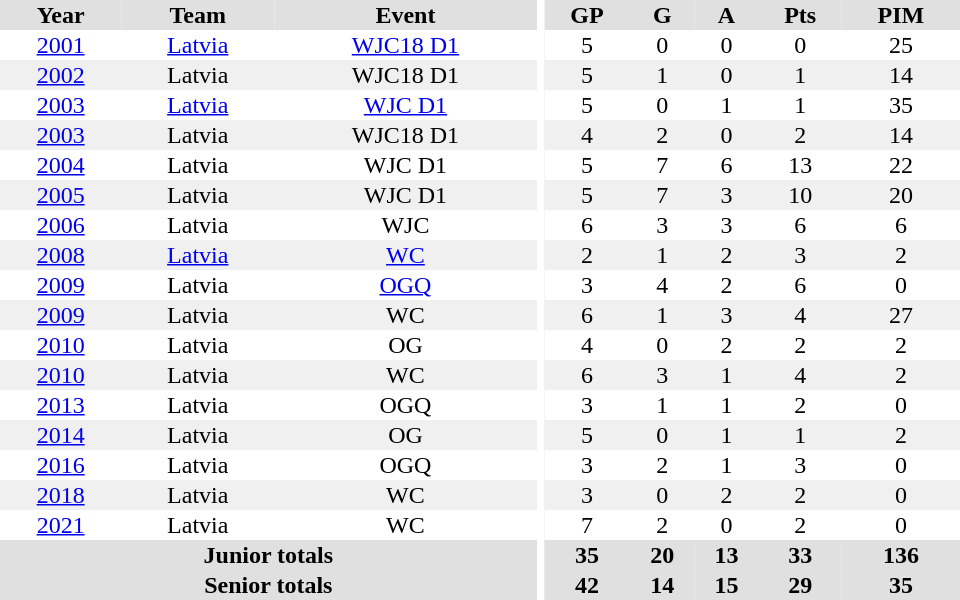<table border="0" cellpadding="1" cellspacing="0" ID="Table3" style="text-align:center; width:40em">
<tr bgcolor="#e0e0e0">
<th>Year</th>
<th>Team</th>
<th>Event</th>
<th rowspan="102" bgcolor="#ffffff"></th>
<th>GP</th>
<th>G</th>
<th>A</th>
<th>Pts</th>
<th>PIM</th>
</tr>
<tr>
<td><a href='#'>2001</a></td>
<td><a href='#'>Latvia</a></td>
<td><a href='#'>WJC18 D1</a></td>
<td>5</td>
<td>0</td>
<td>0</td>
<td>0</td>
<td>25</td>
</tr>
<tr bgcolor="#f0f0f0">
<td><a href='#'>2002</a></td>
<td>Latvia</td>
<td>WJC18 D1</td>
<td>5</td>
<td>1</td>
<td>0</td>
<td>1</td>
<td>14</td>
</tr>
<tr>
<td><a href='#'>2003</a></td>
<td><a href='#'>Latvia</a></td>
<td><a href='#'>WJC D1</a></td>
<td>5</td>
<td>0</td>
<td>1</td>
<td>1</td>
<td>35</td>
</tr>
<tr bgcolor="#f0f0f0">
<td><a href='#'>2003</a></td>
<td>Latvia</td>
<td>WJC18 D1</td>
<td>4</td>
<td>2</td>
<td>0</td>
<td>2</td>
<td>14</td>
</tr>
<tr>
<td><a href='#'>2004</a></td>
<td>Latvia</td>
<td>WJC D1</td>
<td>5</td>
<td>7</td>
<td>6</td>
<td>13</td>
<td>22</td>
</tr>
<tr bgcolor="#f0f0f0">
<td><a href='#'>2005</a></td>
<td>Latvia</td>
<td>WJC D1</td>
<td>5</td>
<td>7</td>
<td>3</td>
<td>10</td>
<td>20</td>
</tr>
<tr>
<td><a href='#'>2006</a></td>
<td>Latvia</td>
<td>WJC</td>
<td>6</td>
<td>3</td>
<td>3</td>
<td>6</td>
<td>6</td>
</tr>
<tr bgcolor="#f0f0f0">
<td><a href='#'>2008</a></td>
<td><a href='#'>Latvia</a></td>
<td><a href='#'>WC</a></td>
<td>2</td>
<td>1</td>
<td>2</td>
<td>3</td>
<td>2</td>
</tr>
<tr>
<td><a href='#'>2009</a></td>
<td>Latvia</td>
<td><a href='#'>OGQ</a></td>
<td>3</td>
<td>4</td>
<td>2</td>
<td>6</td>
<td>0</td>
</tr>
<tr bgcolor="#f0f0f0">
<td><a href='#'>2009</a></td>
<td>Latvia</td>
<td>WC</td>
<td>6</td>
<td>1</td>
<td>3</td>
<td>4</td>
<td>27</td>
</tr>
<tr>
<td><a href='#'>2010</a></td>
<td>Latvia</td>
<td>OG</td>
<td>4</td>
<td>0</td>
<td>2</td>
<td>2</td>
<td>2</td>
</tr>
<tr bgcolor="#f0f0f0">
<td><a href='#'>2010</a></td>
<td>Latvia</td>
<td>WC</td>
<td>6</td>
<td>3</td>
<td>1</td>
<td>4</td>
<td>2</td>
</tr>
<tr>
<td><a href='#'>2013</a></td>
<td>Latvia</td>
<td>OGQ</td>
<td>3</td>
<td>1</td>
<td>1</td>
<td>2</td>
<td>0</td>
</tr>
<tr bgcolor="#f0f0f0">
<td><a href='#'>2014</a></td>
<td>Latvia</td>
<td>OG</td>
<td>5</td>
<td>0</td>
<td>1</td>
<td>1</td>
<td>2</td>
</tr>
<tr>
<td><a href='#'>2016</a></td>
<td>Latvia</td>
<td>OGQ</td>
<td>3</td>
<td>2</td>
<td>1</td>
<td>3</td>
<td>0</td>
</tr>
<tr bgcolor="#f0f0f0">
<td><a href='#'>2018</a></td>
<td>Latvia</td>
<td>WC</td>
<td>3</td>
<td>0</td>
<td>2</td>
<td>2</td>
<td>0</td>
</tr>
<tr>
<td><a href='#'>2021</a></td>
<td>Latvia</td>
<td>WC</td>
<td>7</td>
<td>2</td>
<td>0</td>
<td>2</td>
<td>0</td>
</tr>
<tr bgcolor="#e0e0e0">
<th colspan="3">Junior totals</th>
<th>35</th>
<th>20</th>
<th>13</th>
<th>33</th>
<th>136</th>
</tr>
<tr bgcolor="#e0e0e0">
<th colspan="3">Senior totals</th>
<th>42</th>
<th>14</th>
<th>15</th>
<th>29</th>
<th>35</th>
</tr>
</table>
